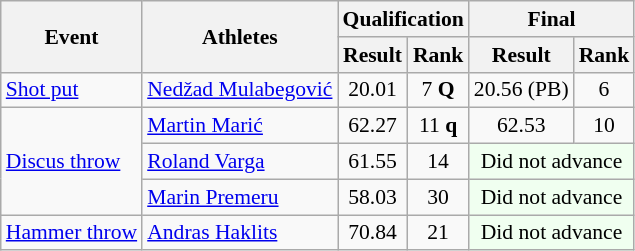<table class="wikitable" border="1" style="font-size:90%">
<tr>
<th rowspan=2>Event</th>
<th rowspan=2>Athletes</th>
<th colspan=2>Qualification</th>
<th colspan=2>Final</th>
</tr>
<tr>
<th>Result</th>
<th>Rank</th>
<th>Result</th>
<th>Rank</th>
</tr>
<tr>
<td><a href='#'>Shot put</a></td>
<td><a href='#'>Nedžad Mulabegović</a></td>
<td align=center>20.01</td>
<td align=center>7 <strong>Q</strong></td>
<td align=center>20.56 (PB)</td>
<td align=center>6</td>
</tr>
<tr>
<td rowspan=3><a href='#'>Discus throw</a></td>
<td><a href='#'>Martin Marić</a></td>
<td align=center>62.27</td>
<td align=center>11 <strong>q</strong></td>
<td align=center>62.53</td>
<td align=center>10</td>
</tr>
<tr>
<td><a href='#'>Roland Varga</a></td>
<td align=center>61.55</td>
<td align=center>14</td>
<td align=center colspan=2 bgcolor=honeydew>Did not advance</td>
</tr>
<tr>
<td><a href='#'>Marin Premeru</a></td>
<td align=center>58.03</td>
<td align=center>30</td>
<td align=center colspan=2 bgcolor=honeydew>Did not advance</td>
</tr>
<tr>
<td><a href='#'>Hammer throw</a></td>
<td><a href='#'>Andras Haklits</a></td>
<td align=center>70.84</td>
<td align=center>21</td>
<td align=center colspan=2 bgcolor=honeydew>Did not advance</td>
</tr>
</table>
